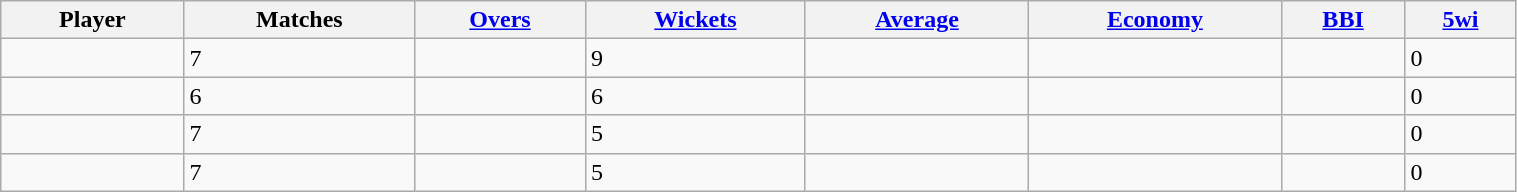<table class="wikitable sortable" style="width:80%;">
<tr>
<th>Player</th>
<th>Matches</th>
<th><a href='#'>Overs</a></th>
<th><a href='#'>Wickets</a></th>
<th><a href='#'>Average</a></th>
<th><a href='#'>Economy</a></th>
<th><a href='#'>BBI</a></th>
<th><a href='#'>5wi</a></th>
</tr>
<tr>
<td></td>
<td>7</td>
<td></td>
<td>9</td>
<td></td>
<td></td>
<td></td>
<td>0</td>
</tr>
<tr>
<td></td>
<td>6</td>
<td></td>
<td>6</td>
<td></td>
<td></td>
<td></td>
<td>0</td>
</tr>
<tr>
<td></td>
<td>7</td>
<td></td>
<td>5</td>
<td></td>
<td></td>
<td></td>
<td>0</td>
</tr>
<tr>
<td></td>
<td>7</td>
<td></td>
<td>5</td>
<td></td>
<td></td>
<td></td>
<td>0</td>
</tr>
</table>
